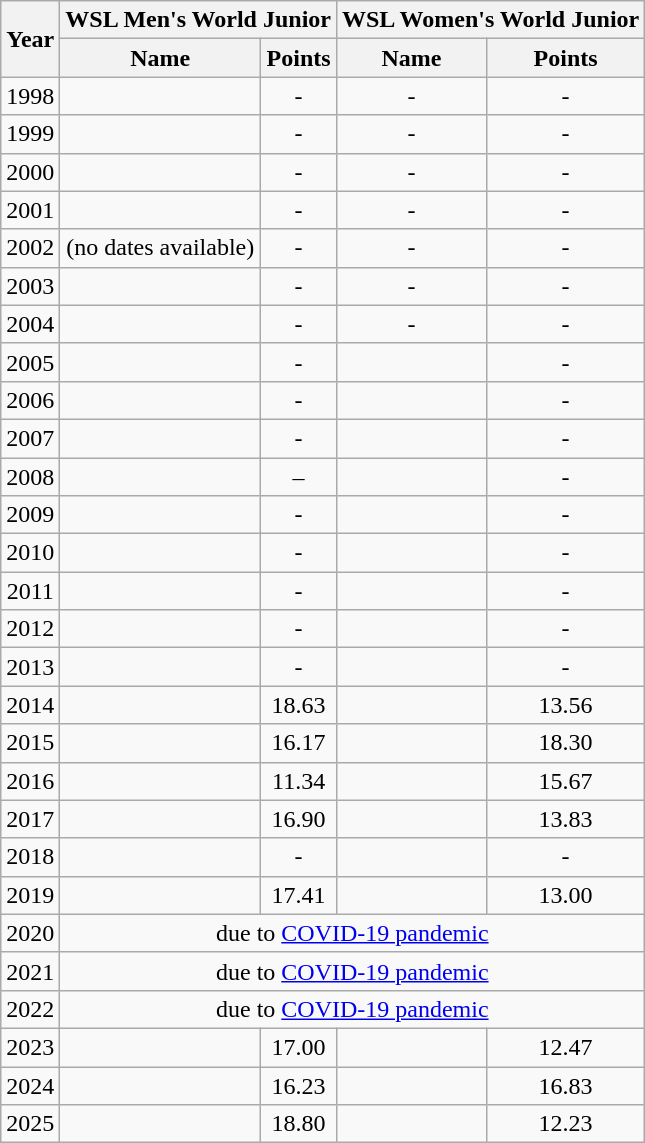<table class="wikitable">
<tr>
<th rowspan="2">Year</th>
<th colspan="2">WSL Men's World Junior</th>
<th colspan="2">WSL Women's World Junior</th>
</tr>
<tr>
<th>Name</th>
<th>Points</th>
<th>Name</th>
<th>Points</th>
</tr>
<tr>
<td style="text-align:center;">1998</td>
<td></td>
<td style="text-align:center;">-</td>
<td style="text-align:center;">-</td>
<td style="text-align:center;">-</td>
</tr>
<tr>
<td style="text-align:center;">1999</td>
<td></td>
<td style="text-align:center;">-</td>
<td style="text-align:center;">-</td>
<td style="text-align:center;">-</td>
</tr>
<tr>
<td style="text-align:center;">2000</td>
<td></td>
<td style="text-align:center;">-</td>
<td style="text-align:center;">-</td>
<td style="text-align:center;">-</td>
</tr>
<tr>
<td style="text-align:center;">2001</td>
<td></td>
<td style="text-align:center;">-</td>
<td style="text-align:center;">-</td>
<td style="text-align:center;">-</td>
</tr>
<tr>
<td style="text-align:center;">2002</td>
<td style="text-align:center;"> (no dates available)</td>
<td style="text-align:center;">-</td>
<td style="text-align:center;">-</td>
<td style="text-align:center;">-</td>
</tr>
<tr>
<td style="text-align:center;">2003</td>
<td></td>
<td style="text-align:center;">-</td>
<td style="text-align:center;">-</td>
<td style="text-align:center;">-</td>
</tr>
<tr>
<td style="text-align:center;">2004</td>
<td></td>
<td style="text-align:center;">-</td>
<td style="text-align:center;">-</td>
<td style="text-align:center;">-</td>
</tr>
<tr>
<td style="text-align:center;">2005</td>
<td></td>
<td style="text-align:center;">-</td>
<td></td>
<td style="text-align:center;">-</td>
</tr>
<tr>
<td style="text-align:center;">2006</td>
<td></td>
<td style="text-align:center;">-</td>
<td></td>
<td style="text-align:center;">-</td>
</tr>
<tr>
<td style="text-align:center;">2007</td>
<td></td>
<td style="text-align:center;">-</td>
<td></td>
<td style="text-align:center;">-</td>
</tr>
<tr>
<td style="text-align:center;">2008</td>
<td></td>
<td style="text-align:center;">–</td>
<td></td>
<td style="text-align:center;">-</td>
</tr>
<tr>
<td style="text-align:center;">2009</td>
<td></td>
<td style="text-align:center;">-</td>
<td></td>
<td style="text-align:center;">-</td>
</tr>
<tr>
<td style="text-align:center;">2010</td>
<td></td>
<td style="text-align:center;">-</td>
<td></td>
<td style="text-align:center;">-</td>
</tr>
<tr>
<td style="text-align:center;">2011</td>
<td></td>
<td style="text-align:center;">-</td>
<td></td>
<td style="text-align:center;">-</td>
</tr>
<tr>
<td style="text-align:center;">2012</td>
<td></td>
<td style="text-align:center;">-</td>
<td></td>
<td style="text-align:center;">-</td>
</tr>
<tr>
<td style="text-align:center;">2013</td>
<td></td>
<td style="text-align:center;">-</td>
<td></td>
<td style="text-align:center;">-</td>
</tr>
<tr>
<td style="text-align:center;">2014</td>
<td></td>
<td style="text-align:center;">18.63</td>
<td></td>
<td style="text-align:center;">13.56</td>
</tr>
<tr>
<td style="text-align:center;">2015</td>
<td></td>
<td style="text-align:center;">16.17</td>
<td></td>
<td style="text-align:center;">18.30</td>
</tr>
<tr>
<td style="text-align:center;">2016</td>
<td></td>
<td style="text-align:center;">11.34</td>
<td></td>
<td style="text-align:center;">15.67</td>
</tr>
<tr>
<td style="text-align:center;">2017</td>
<td></td>
<td style="text-align:center;">16.90</td>
<td></td>
<td style="text-align:center;">13.83</td>
</tr>
<tr>
<td style="text-align:center;">2018</td>
<td></td>
<td style="text-align:center;">-</td>
<td></td>
<td style="text-align:center;">-</td>
</tr>
<tr>
<td style="text-align:center;">2019</td>
<td></td>
<td style="text-align:center;">17.41</td>
<td></td>
<td style="text-align:center;">13.00</td>
</tr>
<tr>
<td style="text-align:center;">2020</td>
<td colspan=4 style="text-align:center;"> due to <a href='#'>COVID-19 pandemic</a></td>
</tr>
<tr>
<td style="text-align:center;">2021</td>
<td colspan=4 style="text-align:center;"> due to <a href='#'>COVID-19 pandemic</a></td>
</tr>
<tr>
<td style="text-align:center;">2022</td>
<td colspan=4 style="text-align:center;"> due to <a href='#'>COVID-19 pandemic</a></td>
</tr>
<tr>
<td style="text-align:center;">2023</td>
<td></td>
<td style="text-align:center;">17.00</td>
<td></td>
<td style="text-align:center;">12.47</td>
</tr>
<tr>
<td style="text-align:center;">2024</td>
<td></td>
<td style="text-align:center;">16.23</td>
<td></td>
<td style="text-align:center;">16.83</td>
</tr>
<tr>
<td style="text-align:center;">2025</td>
<td></td>
<td style="text-align:center;">18.80</td>
<td></td>
<td style="text-align:center;">12.23</td>
</tr>
</table>
